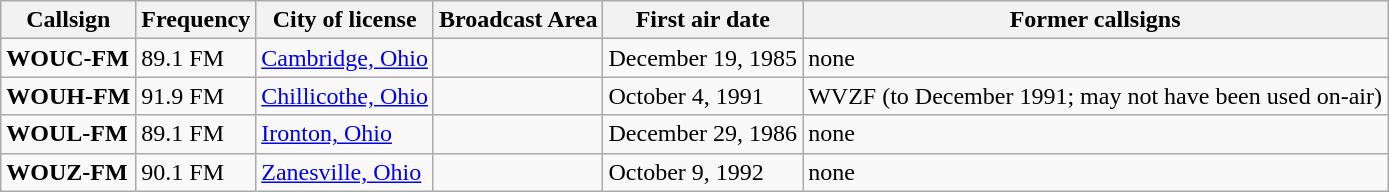<table class="wikitable">
<tr>
<th>Callsign</th>
<th>Frequency</th>
<th>City of license</th>
<th>Broadcast Area</th>
<th>First air date</th>
<th>Former callsigns</th>
</tr>
<tr>
<td><strong>WOUC-FM</strong></td>
<td>89.1 FM</td>
<td><a href='#'>Cambridge, Ohio</a></td>
<td></td>
<td>December 19, 1985</td>
<td>none</td>
</tr>
<tr>
<td><strong>WOUH-FM</strong></td>
<td>91.9 FM</td>
<td><a href='#'>Chillicothe, Ohio</a></td>
<td></td>
<td>October 4, 1991</td>
<td>WVZF (to December 1991; may not have been used on-air)</td>
</tr>
<tr>
<td><strong>WOUL-FM</strong></td>
<td>89.1 FM</td>
<td><a href='#'>Ironton, Ohio</a></td>
<td></td>
<td>December 29, 1986</td>
<td>none</td>
</tr>
<tr>
<td><strong>WOUZ-FM</strong></td>
<td>90.1 FM</td>
<td><a href='#'>Zanesville, Ohio</a></td>
<td></td>
<td>October 9, 1992</td>
<td>none</td>
</tr>
</table>
